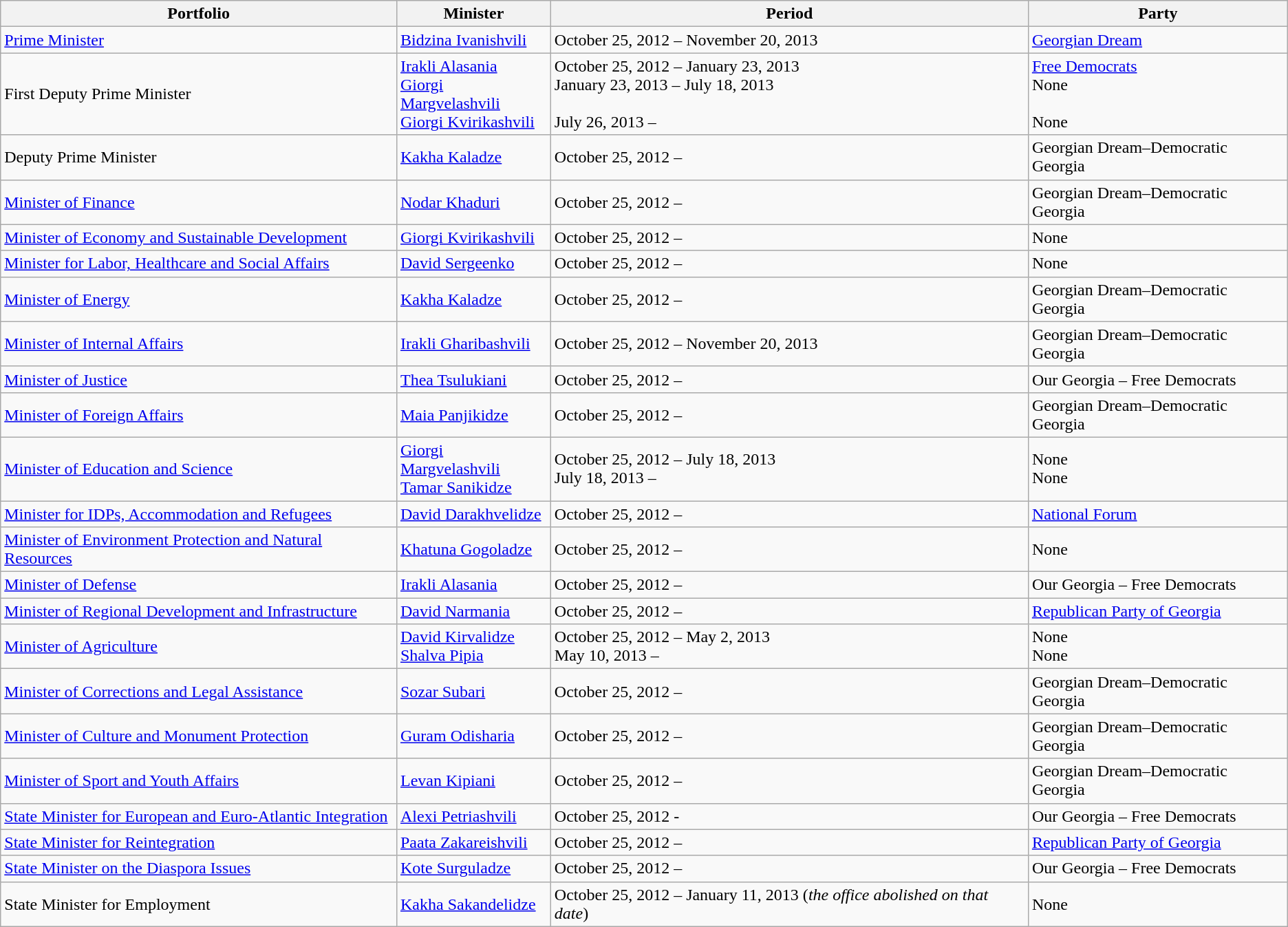<table class=wikitable>
<tr>
<th>Portfolio</th>
<th>Minister</th>
<th>Period</th>
<th>Party</th>
</tr>
<tr>
<td><a href='#'>Prime Minister</a></td>
<td><a href='#'>Bidzina Ivanishvili</a></td>
<td>October 25, 2012 – November 20, 2013</td>
<td><a href='#'>Georgian Dream</a></td>
</tr>
<tr>
<td>First Deputy Prime Minister</td>
<td><a href='#'>Irakli Alasania</a><br><a href='#'>Giorgi Margvelashvili</a><br><a href='#'>Giorgi Kvirikashvili</a></td>
<td>October 25, 2012 – January 23, 2013<br>January 23, 2013 – July 18, 2013<br> <br>July 26, 2013 –</td>
<td><a href='#'>Free Democrats</a><br>None<br> <br>None</td>
</tr>
<tr>
<td>Deputy Prime Minister</td>
<td><a href='#'>Kakha Kaladze</a></td>
<td>October 25, 2012 –</td>
<td>Georgian Dream–Democratic Georgia</td>
</tr>
<tr>
<td><a href='#'>Minister of Finance</a></td>
<td><a href='#'>Nodar Khaduri</a></td>
<td>October 25, 2012 –</td>
<td>Georgian Dream–Democratic Georgia</td>
</tr>
<tr>
<td><a href='#'>Minister of Economy and Sustainable Development</a></td>
<td><a href='#'>Giorgi Kvirikashvili</a></td>
<td>October 25, 2012 –</td>
<td>None</td>
</tr>
<tr>
<td><a href='#'>Minister for Labor, Healthcare and Social Affairs</a></td>
<td><a href='#'>David Sergeenko</a></td>
<td>October 25, 2012 –</td>
<td>None</td>
</tr>
<tr>
<td><a href='#'>Minister of Energy</a></td>
<td><a href='#'>Kakha Kaladze</a></td>
<td>October 25, 2012 –</td>
<td>Georgian Dream–Democratic Georgia</td>
</tr>
<tr>
<td><a href='#'>Minister of Internal Affairs</a></td>
<td><a href='#'>Irakli Gharibashvili</a></td>
<td>October 25, 2012 – November 20, 2013</td>
<td>Georgian Dream–Democratic Georgia</td>
</tr>
<tr>
<td><a href='#'>Minister of Justice</a></td>
<td><a href='#'>Thea Tsulukiani</a></td>
<td>October 25, 2012 –</td>
<td>Our Georgia – Free Democrats</td>
</tr>
<tr>
<td><a href='#'>Minister of Foreign Affairs</a></td>
<td><a href='#'>Maia Panjikidze</a></td>
<td>October 25, 2012 –</td>
<td>Georgian Dream–Democratic Georgia</td>
</tr>
<tr>
<td><a href='#'>Minister of Education and Science</a></td>
<td><a href='#'>Giorgi Margvelashvili</a><br><a href='#'>Tamar Sanikidze</a></td>
<td>October 25, 2012 – July 18, 2013<br>July 18, 2013 –</td>
<td>None<br>None</td>
</tr>
<tr>
<td><a href='#'>Minister for IDPs, Accommodation and Refugees</a></td>
<td><a href='#'>David Darakhvelidze</a></td>
<td>October 25, 2012 –</td>
<td><a href='#'>National Forum</a></td>
</tr>
<tr>
<td><a href='#'>Minister of Environment Protection and Natural Resources</a></td>
<td><a href='#'>Khatuna Gogoladze</a></td>
<td>October 25, 2012 –</td>
<td>None</td>
</tr>
<tr>
<td><a href='#'>Minister of Defense</a></td>
<td><a href='#'>Irakli Alasania</a></td>
<td>October 25, 2012 –</td>
<td>Our Georgia – Free Democrats</td>
</tr>
<tr>
<td><a href='#'>Minister of Regional Development and Infrastructure</a></td>
<td><a href='#'>David Narmania</a></td>
<td>October 25, 2012 –</td>
<td><a href='#'>Republican Party of Georgia</a></td>
</tr>
<tr>
<td><a href='#'>Minister of Agriculture</a></td>
<td><a href='#'>David Kirvalidze</a><br><a href='#'>Shalva Pipia</a></td>
<td>October 25, 2012 – May 2, 2013<br>May 10, 2013 –</td>
<td>None<br>None</td>
</tr>
<tr>
<td><a href='#'>Minister of Corrections and Legal Assistance</a></td>
<td><a href='#'>Sozar Subari</a></td>
<td>October 25, 2012 –</td>
<td>Georgian Dream–Democratic Georgia</td>
</tr>
<tr>
<td><a href='#'>Minister of Culture and Monument Protection</a></td>
<td><a href='#'>Guram Odisharia</a></td>
<td>October 25, 2012 –</td>
<td>Georgian Dream–Democratic Georgia</td>
</tr>
<tr>
<td><a href='#'>Minister of Sport and Youth Affairs</a></td>
<td><a href='#'>Levan Kipiani</a></td>
<td>October 25, 2012 –</td>
<td>Georgian Dream–Democratic Georgia</td>
</tr>
<tr>
<td><a href='#'>State Minister for European and Euro-Atlantic Integration</a></td>
<td><a href='#'>Alexi Petriashvili</a></td>
<td>October 25, 2012 -</td>
<td>Our Georgia – Free Democrats</td>
</tr>
<tr>
<td><a href='#'>State Minister for Reintegration</a></td>
<td><a href='#'>Paata Zakareishvili</a></td>
<td>October 25, 2012 –</td>
<td><a href='#'>Republican Party of Georgia</a></td>
</tr>
<tr>
<td><a href='#'>State Minister on the Diaspora Issues</a></td>
<td><a href='#'>Kote Surguladze</a></td>
<td>October 25, 2012 –</td>
<td>Our Georgia – Free Democrats</td>
</tr>
<tr>
<td>State Minister for Employment</td>
<td><a href='#'>Kakha Sakandelidze</a></td>
<td>October 25, 2012 – January 11, 2013 (<em>the office abolished on that date</em>)</td>
<td>None</td>
</tr>
</table>
